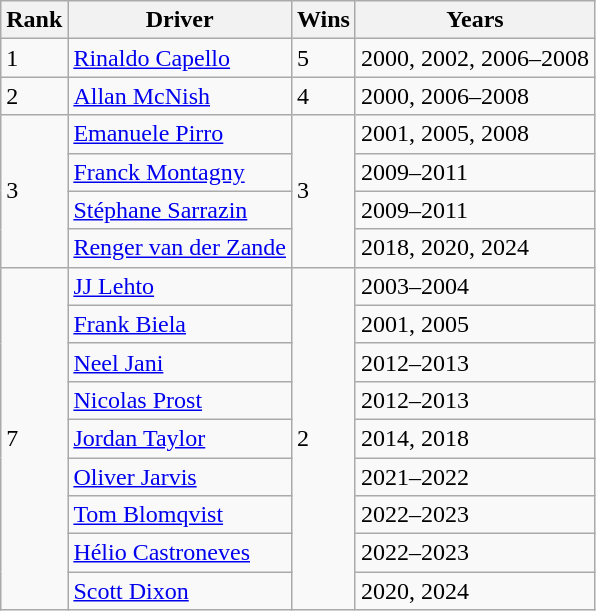<table class="wikitable">
<tr>
<th>Rank</th>
<th>Driver</th>
<th>Wins</th>
<th>Years</th>
</tr>
<tr>
<td>1</td>
<td> <a href='#'>Rinaldo Capello</a></td>
<td>5</td>
<td>2000, 2002, 2006–2008</td>
</tr>
<tr>
<td>2</td>
<td> <a href='#'>Allan McNish</a></td>
<td>4</td>
<td>2000, 2006–2008</td>
</tr>
<tr>
<td rowspan="4">3</td>
<td> <a href='#'>Emanuele Pirro</a></td>
<td rowspan="4">3</td>
<td>2001, 2005, 2008</td>
</tr>
<tr>
<td> <a href='#'>Franck Montagny</a></td>
<td>2009–2011</td>
</tr>
<tr>
<td> <a href='#'>Stéphane Sarrazin</a></td>
<td>2009–2011</td>
</tr>
<tr>
<td> <a href='#'>Renger van der Zande</a></td>
<td>2018, 2020, 2024</td>
</tr>
<tr>
<td rowspan="9">7</td>
<td> <a href='#'>JJ Lehto</a></td>
<td rowspan="9">2</td>
<td>2003–2004</td>
</tr>
<tr>
<td> <a href='#'>Frank Biela</a></td>
<td>2001, 2005</td>
</tr>
<tr>
<td> <a href='#'>Neel Jani</a></td>
<td>2012–2013</td>
</tr>
<tr>
<td> <a href='#'>Nicolas Prost</a></td>
<td>2012–2013</td>
</tr>
<tr>
<td> <a href='#'>Jordan Taylor</a></td>
<td>2014, 2018</td>
</tr>
<tr>
<td> <a href='#'>Oliver Jarvis</a></td>
<td>2021–2022</td>
</tr>
<tr>
<td> <a href='#'>Tom Blomqvist</a></td>
<td>2022–2023</td>
</tr>
<tr>
<td> <a href='#'>Hélio Castroneves</a></td>
<td>2022–2023</td>
</tr>
<tr>
<td> <a href='#'>Scott Dixon</a></td>
<td>2020, 2024</td>
</tr>
</table>
